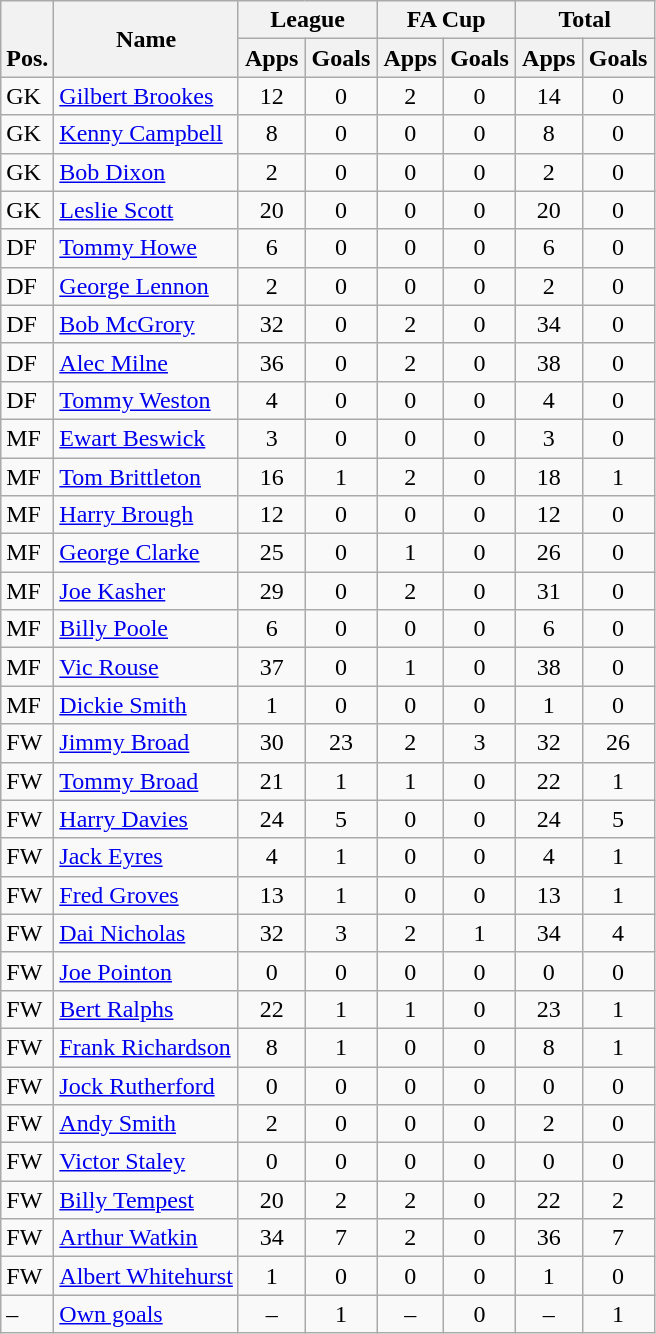<table class="wikitable" style="text-align:center">
<tr>
<th rowspan="2" valign="bottom">Pos.</th>
<th rowspan="2">Name</th>
<th colspan="2" width="85">League</th>
<th colspan="2" width="85">FA Cup</th>
<th colspan="2" width="85">Total</th>
</tr>
<tr>
<th>Apps</th>
<th>Goals</th>
<th>Apps</th>
<th>Goals</th>
<th>Apps</th>
<th>Goals</th>
</tr>
<tr>
<td align="left">GK</td>
<td align="left"> <a href='#'>Gilbert Brookes</a></td>
<td>12</td>
<td>0</td>
<td>2</td>
<td>0</td>
<td>14</td>
<td>0</td>
</tr>
<tr>
<td align="left">GK</td>
<td align="left"> <a href='#'>Kenny Campbell</a></td>
<td>8</td>
<td>0</td>
<td>0</td>
<td>0</td>
<td>8</td>
<td>0</td>
</tr>
<tr>
<td align="left">GK</td>
<td align="left"> <a href='#'>Bob Dixon</a></td>
<td>2</td>
<td>0</td>
<td>0</td>
<td>0</td>
<td>2</td>
<td>0</td>
</tr>
<tr>
<td align="left">GK</td>
<td align="left"> <a href='#'>Leslie Scott</a></td>
<td>20</td>
<td>0</td>
<td>0</td>
<td>0</td>
<td>20</td>
<td>0</td>
</tr>
<tr>
<td align="left">DF</td>
<td align="left"> <a href='#'>Tommy Howe</a></td>
<td>6</td>
<td>0</td>
<td>0</td>
<td>0</td>
<td>6</td>
<td>0</td>
</tr>
<tr>
<td align="left">DF</td>
<td align="left"> <a href='#'>George Lennon</a></td>
<td>2</td>
<td>0</td>
<td>0</td>
<td>0</td>
<td>2</td>
<td>0</td>
</tr>
<tr>
<td align="left">DF</td>
<td align="left"> <a href='#'>Bob McGrory</a></td>
<td>32</td>
<td>0</td>
<td>2</td>
<td>0</td>
<td>34</td>
<td>0</td>
</tr>
<tr>
<td align="left">DF</td>
<td align="left"> <a href='#'>Alec Milne</a></td>
<td>36</td>
<td>0</td>
<td>2</td>
<td>0</td>
<td>38</td>
<td>0</td>
</tr>
<tr>
<td align="left">DF</td>
<td align="left"> <a href='#'>Tommy Weston</a></td>
<td>4</td>
<td>0</td>
<td>0</td>
<td>0</td>
<td>4</td>
<td>0</td>
</tr>
<tr>
<td align="left">MF</td>
<td align="left"> <a href='#'>Ewart Beswick</a></td>
<td>3</td>
<td>0</td>
<td>0</td>
<td>0</td>
<td>3</td>
<td>0</td>
</tr>
<tr>
<td align="left">MF</td>
<td align="left"> <a href='#'>Tom Brittleton</a></td>
<td>16</td>
<td>1</td>
<td>2</td>
<td>0</td>
<td>18</td>
<td>1</td>
</tr>
<tr>
<td align="left">MF</td>
<td align="left"> <a href='#'>Harry Brough</a></td>
<td>12</td>
<td>0</td>
<td>0</td>
<td>0</td>
<td>12</td>
<td>0</td>
</tr>
<tr>
<td align="left">MF</td>
<td align="left"> <a href='#'>George Clarke</a></td>
<td>25</td>
<td>0</td>
<td>1</td>
<td>0</td>
<td>26</td>
<td>0</td>
</tr>
<tr>
<td align="left">MF</td>
<td align="left"> <a href='#'>Joe Kasher</a></td>
<td>29</td>
<td>0</td>
<td>2</td>
<td>0</td>
<td>31</td>
<td>0</td>
</tr>
<tr>
<td align="left">MF</td>
<td align="left"> <a href='#'>Billy Poole</a></td>
<td>6</td>
<td>0</td>
<td>0</td>
<td>0</td>
<td>6</td>
<td>0</td>
</tr>
<tr>
<td align="left">MF</td>
<td align="left"> <a href='#'>Vic Rouse</a></td>
<td>37</td>
<td>0</td>
<td>1</td>
<td>0</td>
<td>38</td>
<td>0</td>
</tr>
<tr>
<td align="left">MF</td>
<td align="left"> <a href='#'>Dickie Smith</a></td>
<td>1</td>
<td>0</td>
<td>0</td>
<td>0</td>
<td>1</td>
<td>0</td>
</tr>
<tr>
<td align="left">FW</td>
<td align="left"> <a href='#'>Jimmy Broad</a></td>
<td>30</td>
<td>23</td>
<td>2</td>
<td>3</td>
<td>32</td>
<td>26</td>
</tr>
<tr>
<td align="left">FW</td>
<td align="left"> <a href='#'>Tommy Broad</a></td>
<td>21</td>
<td>1</td>
<td>1</td>
<td>0</td>
<td>22</td>
<td>1</td>
</tr>
<tr>
<td align="left">FW</td>
<td align="left"> <a href='#'>Harry Davies</a></td>
<td>24</td>
<td>5</td>
<td>0</td>
<td>0</td>
<td>24</td>
<td>5</td>
</tr>
<tr>
<td align="left">FW</td>
<td align="left"> <a href='#'>Jack Eyres</a></td>
<td>4</td>
<td>1</td>
<td>0</td>
<td>0</td>
<td>4</td>
<td>1</td>
</tr>
<tr>
<td align="left">FW</td>
<td align="left"> <a href='#'>Fred Groves</a></td>
<td>13</td>
<td>1</td>
<td>0</td>
<td>0</td>
<td>13</td>
<td>1</td>
</tr>
<tr>
<td align="left">FW</td>
<td align="left"> <a href='#'>Dai Nicholas</a></td>
<td>32</td>
<td>3</td>
<td>2</td>
<td>1</td>
<td>34</td>
<td>4</td>
</tr>
<tr>
<td align="left">FW</td>
<td align="left"> <a href='#'>Joe Pointon</a></td>
<td>0</td>
<td>0</td>
<td>0</td>
<td>0</td>
<td>0</td>
<td>0</td>
</tr>
<tr>
<td align="left">FW</td>
<td align="left"> <a href='#'>Bert Ralphs</a></td>
<td>22</td>
<td>1</td>
<td>1</td>
<td>0</td>
<td>23</td>
<td>1</td>
</tr>
<tr>
<td align="left">FW</td>
<td align="left"> <a href='#'>Frank Richardson</a></td>
<td>8</td>
<td>1</td>
<td>0</td>
<td>0</td>
<td>8</td>
<td>1</td>
</tr>
<tr>
<td align="left">FW</td>
<td align="left"> <a href='#'>Jock Rutherford</a></td>
<td>0</td>
<td>0</td>
<td>0</td>
<td>0</td>
<td>0</td>
<td>0</td>
</tr>
<tr>
<td align="left">FW</td>
<td align="left"> <a href='#'>Andy Smith</a></td>
<td>2</td>
<td>0</td>
<td>0</td>
<td>0</td>
<td>2</td>
<td>0</td>
</tr>
<tr>
<td align="left">FW</td>
<td align="left"> <a href='#'>Victor Staley</a></td>
<td>0</td>
<td>0</td>
<td>0</td>
<td>0</td>
<td>0</td>
<td>0</td>
</tr>
<tr>
<td align="left">FW</td>
<td align="left"> <a href='#'>Billy Tempest</a></td>
<td>20</td>
<td>2</td>
<td>2</td>
<td>0</td>
<td>22</td>
<td>2</td>
</tr>
<tr>
<td align="left">FW</td>
<td align="left"> <a href='#'>Arthur Watkin</a></td>
<td>34</td>
<td>7</td>
<td>2</td>
<td>0</td>
<td>36</td>
<td>7</td>
</tr>
<tr>
<td align="left">FW</td>
<td align="left"> <a href='#'>Albert Whitehurst</a></td>
<td>1</td>
<td>0</td>
<td>0</td>
<td>0</td>
<td>1</td>
<td>0</td>
</tr>
<tr>
<td align="left">–</td>
<td align="left"><a href='#'>Own goals</a></td>
<td>–</td>
<td>1</td>
<td>–</td>
<td>0</td>
<td>–</td>
<td>1</td>
</tr>
</table>
